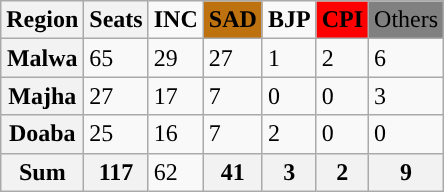<table class="wikitable sortable">
<tr>
<th>Region</th>
<th>Seats</th>
<td><span><strong>INC</strong></span></td>
<td bgcolor="#BD710F"><span><strong>SAD</strong></span></td>
<td style="text-align:center; background:"><strong>BJP</strong></td>
<td bgcolor=#FF0000><span><strong>CPI</strong></span></td>
<td style="background:gray;">Others</td>
</tr>
<tr>
<th>Malwa</th>
<td>65</td>
<td>29</td>
<td>27</td>
<td>1</td>
<td>2</td>
<td>6</td>
</tr>
<tr>
<th>Majha</th>
<td>27</td>
<td>17</td>
<td>7</td>
<td>0</td>
<td>0</td>
<td>3</td>
</tr>
<tr>
<th>Doaba</th>
<td>25</td>
<td>16</td>
<td>7</td>
<td>2</td>
<td>0</td>
<td>0</td>
</tr>
<tr>
<th>Sum</th>
<th>117</th>
<td>62</td>
<th>41</th>
<th>3</th>
<th>2</th>
<th>9</th>
</tr>
</table>
